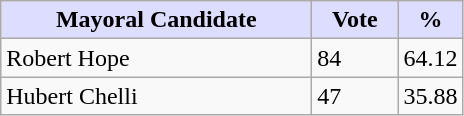<table class="wikitable">
<tr>
<th style="background:#ddf; width:200px;">Mayoral Candidate</th>
<th style="background:#ddf; width:50px;">Vote</th>
<th style="background:#ddf; width:30px;">%</th>
</tr>
<tr>
<td>Robert Hope</td>
<td>84</td>
<td>64.12</td>
</tr>
<tr>
<td>Hubert Chelli</td>
<td>47</td>
<td>35.88</td>
</tr>
</table>
